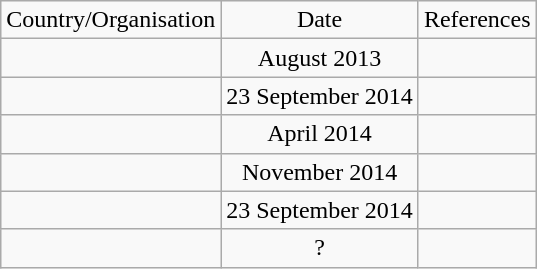<table class="wikitable" style="text-align:center">
<tr>
<td>Country/Organisation</td>
<td>Date</td>
<td>References</td>
</tr>
<tr>
<td></td>
<td>August 2013</td>
<td></td>
</tr>
<tr>
<td></td>
<td>23 September 2014</td>
<td></td>
</tr>
<tr>
<td></td>
<td>April 2014</td>
<td></td>
</tr>
<tr>
<td></td>
<td>November 2014</td>
<td></td>
</tr>
<tr>
<td></td>
<td>23 September 2014</td>
<td></td>
</tr>
<tr>
<td></td>
<td>?</td>
<td></td>
</tr>
</table>
